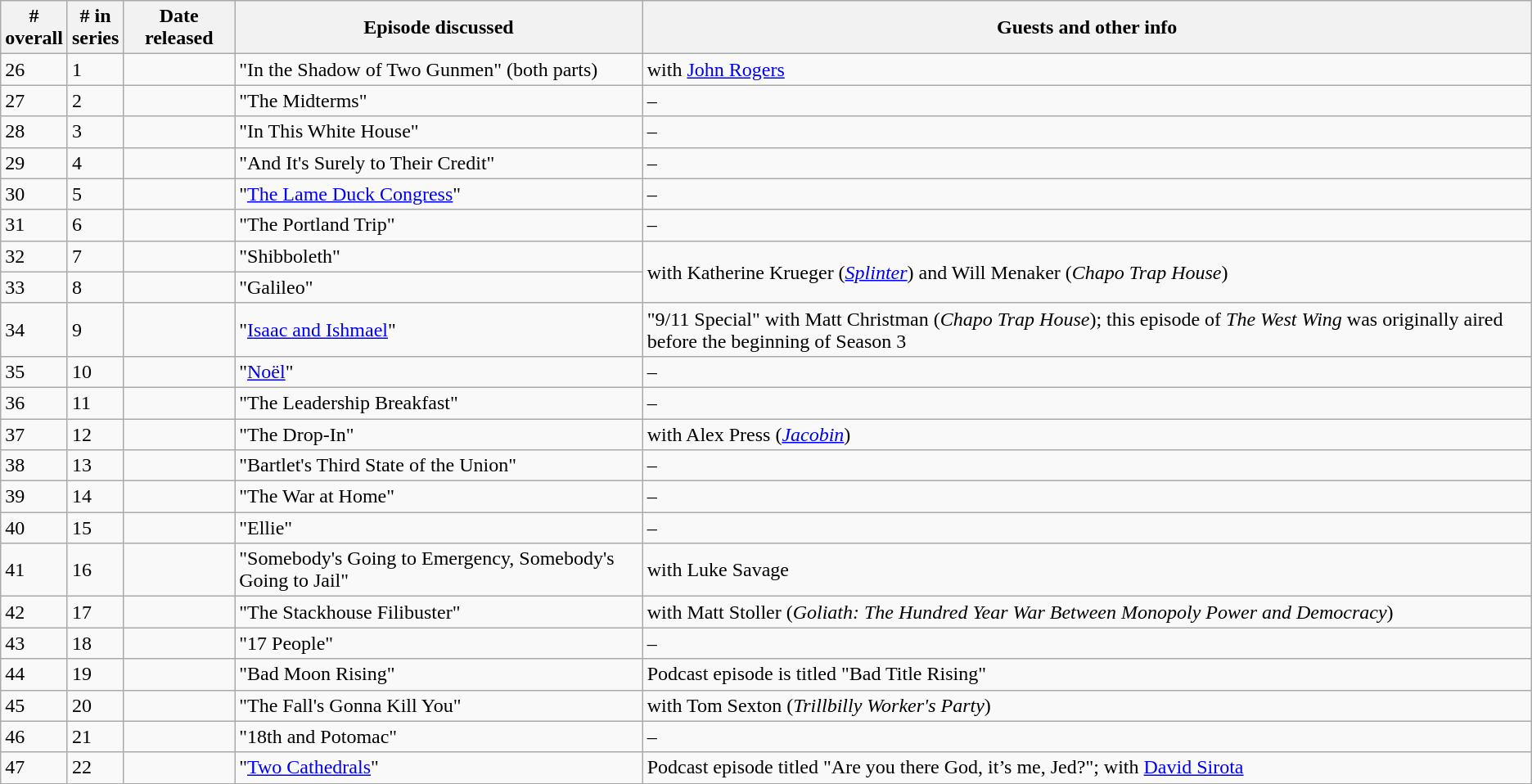<table class="wikitable mw-collapsible mw-collapsed">
<tr>
<th>#<br>overall</th>
<th># in<br>series</th>
<th>Date released</th>
<th>Episode discussed</th>
<th>Guests and other info</th>
</tr>
<tr>
<td>26</td>
<td>1</td>
<td></td>
<td>"In the Shadow of Two Gunmen" (both parts)</td>
<td>with <a href='#'>John Rogers</a></td>
</tr>
<tr>
<td>27</td>
<td>2</td>
<td></td>
<td>"The Midterms"</td>
<td>–</td>
</tr>
<tr>
<td>28</td>
<td>3</td>
<td></td>
<td>"In This White House"</td>
<td>–</td>
</tr>
<tr>
<td>29</td>
<td>4</td>
<td></td>
<td>"And It's Surely to Their Credit"</td>
<td>–</td>
</tr>
<tr>
<td>30</td>
<td>5</td>
<td></td>
<td>"<a href='#'>The Lame Duck Congress</a>"</td>
<td>–</td>
</tr>
<tr>
<td>31</td>
<td>6</td>
<td></td>
<td>"The Portland Trip"</td>
<td>–</td>
</tr>
<tr>
<td>32</td>
<td>7</td>
<td></td>
<td>"Shibboleth"</td>
<td rowspan="2">with Katherine Krueger (<em><a href='#'>Splinter</a></em>) and Will Menaker (<em>Chapo Trap House</em>)</td>
</tr>
<tr>
<td>33</td>
<td>8</td>
<td></td>
<td>"Galileo"</td>
</tr>
<tr>
<td>34</td>
<td>9</td>
<td></td>
<td>"<a href='#'>Isaac and Ishmael</a>"</td>
<td>"9/11 Special" with Matt Christman (<em>Chapo Trap House</em>); this episode of <em>The West Wing</em> was originally aired before the beginning of Season 3</td>
</tr>
<tr>
<td>35</td>
<td>10</td>
<td></td>
<td>"<a href='#'>Noël</a>"</td>
<td>–</td>
</tr>
<tr>
<td>36</td>
<td>11</td>
<td></td>
<td>"The Leadership Breakfast"</td>
<td>–</td>
</tr>
<tr>
<td>37</td>
<td>12</td>
<td></td>
<td>"The Drop-In"</td>
<td>with Alex Press (<em><a href='#'>Jacobin</a></em>)</td>
</tr>
<tr>
<td>38</td>
<td>13</td>
<td></td>
<td>"Bartlet's Third State of the Union"</td>
<td>–</td>
</tr>
<tr>
<td>39</td>
<td>14</td>
<td></td>
<td>"The War at Home"</td>
<td>–</td>
</tr>
<tr>
<td>40</td>
<td>15</td>
<td></td>
<td>"Ellie"</td>
<td>–</td>
</tr>
<tr>
<td>41</td>
<td>16</td>
<td></td>
<td>"Somebody's Going to Emergency, Somebody's Going to Jail"</td>
<td>with Luke Savage</td>
</tr>
<tr>
<td>42</td>
<td>17</td>
<td></td>
<td>"The Stackhouse Filibuster"</td>
<td>with Matt Stoller (<em>Goliath: The Hundred Year War Between Monopoly Power and Democracy</em>)</td>
</tr>
<tr>
<td>43</td>
<td>18</td>
<td></td>
<td>"17 People"</td>
<td>–</td>
</tr>
<tr>
<td>44</td>
<td>19</td>
<td></td>
<td>"Bad Moon Rising"</td>
<td>Podcast episode is titled "Bad Title Rising"</td>
</tr>
<tr>
<td>45</td>
<td>20</td>
<td></td>
<td>"The Fall's Gonna Kill You"</td>
<td>with Tom Sexton (<em>Trillbilly Worker's Party</em>)</td>
</tr>
<tr>
<td>46</td>
<td>21</td>
<td></td>
<td>"18th and Potomac"</td>
<td>–</td>
</tr>
<tr>
<td>47</td>
<td>22</td>
<td></td>
<td>"<a href='#'>Two Cathedrals</a>"</td>
<td>Podcast episode titled "Are you there God, it’s me, Jed?"; with <a href='#'>David Sirota</a></td>
</tr>
</table>
